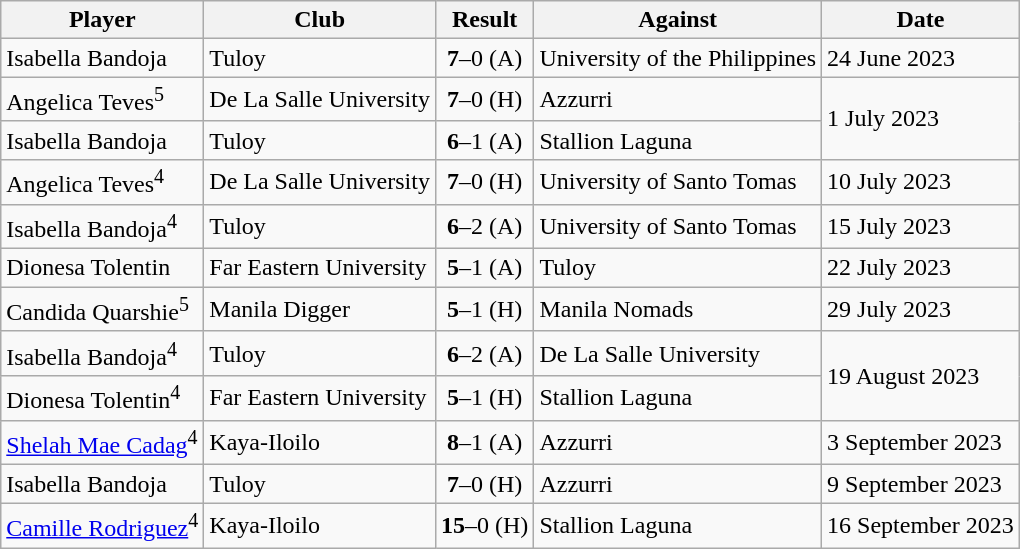<table class="wikitable sortable">
<tr>
<th>Player</th>
<th>Club</th>
<th>Result</th>
<th>Against</th>
<th>Date</th>
</tr>
<tr>
<td> Isabella Bandoja</td>
<td>Tuloy</td>
<td align="center"><strong>7</strong>–0 (A)</td>
<td>University of the Philippines</td>
<td>24 June 2023</td>
</tr>
<tr>
<td> Angelica Teves<sup>5</sup></td>
<td>De La Salle University</td>
<td align="center"><strong>7</strong>–0 (H)</td>
<td>Azzurri</td>
<td rowspan="2">1 July 2023</td>
</tr>
<tr>
<td> Isabella Bandoja</td>
<td>Tuloy</td>
<td align="center"><strong>6</strong>–1 (A)</td>
<td>Stallion Laguna</td>
</tr>
<tr>
<td> Angelica Teves<sup>4</sup></td>
<td>De La Salle University</td>
<td align="center"><strong>7</strong>–0 (H)</td>
<td>University of Santo Tomas</td>
<td>10 July 2023</td>
</tr>
<tr>
<td> Isabella Bandoja<sup>4</sup></td>
<td>Tuloy</td>
<td align="center"><strong>6</strong>–2 (A)</td>
<td>University of Santo Tomas</td>
<td>15 July 2023</td>
</tr>
<tr>
<td> Dionesa Tolentin</td>
<td>Far Eastern University</td>
<td align="center"><strong>5</strong>–1 (A)</td>
<td>Tuloy</td>
<td>22 July 2023</td>
</tr>
<tr>
<td> Candida Quarshie<sup>5</sup></td>
<td>Manila Digger</td>
<td align="center"><strong>5</strong>–1 (H)</td>
<td>Manila Nomads</td>
<td>29 July 2023</td>
</tr>
<tr>
<td> Isabella Bandoja<sup>4</sup></td>
<td>Tuloy</td>
<td align="center"><strong>6</strong>–2 (A)</td>
<td>De La Salle University</td>
<td rowspan="2">19 August 2023</td>
</tr>
<tr>
<td> Dionesa Tolentin<sup>4</sup></td>
<td>Far Eastern University</td>
<td align="center"><strong>5</strong>–1 (H)</td>
<td>Stallion Laguna</td>
</tr>
<tr>
<td> <a href='#'>Shelah Mae Cadag</a><sup>4</sup></td>
<td>Kaya-Iloilo</td>
<td align="center"><strong>8</strong>–1 (A)</td>
<td>Azzurri</td>
<td>3 September 2023</td>
</tr>
<tr>
<td> Isabella Bandoja</td>
<td>Tuloy</td>
<td align="center"><strong>7</strong>–0 (H)</td>
<td>Azzurri</td>
<td>9 September 2023</td>
</tr>
<tr>
<td> <a href='#'>Camille Rodriguez</a><sup>4</sup></td>
<td>Kaya-Iloilo</td>
<td align="center"><strong>15</strong>–0 (H)</td>
<td>Stallion Laguna</td>
<td>16 September 2023</td>
</tr>
</table>
